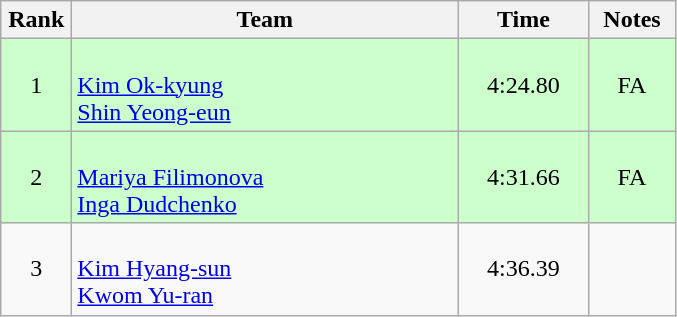<table class=wikitable style="text-align:center">
<tr>
<th width=40>Rank</th>
<th width=250>Team</th>
<th width=80>Time</th>
<th width=50>Notes</th>
</tr>
<tr bgcolor="ccffcc">
<td>1</td>
<td align=left><br><a href='#'>Kim Ok-kyung</a><br><a href='#'>Shin Yeong-eun</a></td>
<td>4:24.80</td>
<td>FA</td>
</tr>
<tr bgcolor="ccffcc">
<td>2</td>
<td align=left><br><a href='#'>Mariya Filimonova</a><br><a href='#'>Inga Dudchenko</a></td>
<td>4:31.66</td>
<td>FA</td>
</tr>
<tr>
<td>3</td>
<td align=left><br><a href='#'>Kim Hyang-sun</a><br><a href='#'>Kwom Yu-ran</a></td>
<td>4:36.39</td>
<td></td>
</tr>
</table>
